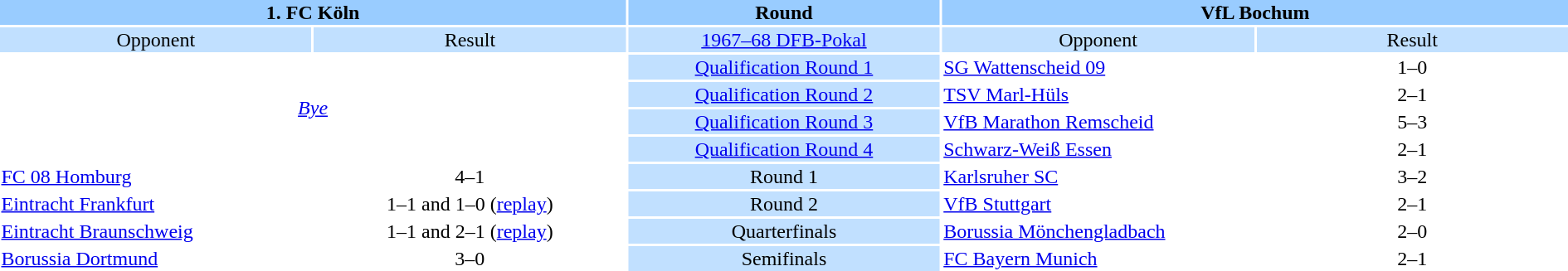<table style="width:100%; text-align:center;">
<tr style="vertical-align:top; background:#9cf;">
<th colspan=2 style="width:40%">1. FC Köln</th>
<th style="width:20%"><strong>Round</strong></th>
<th colspan=2 style="width:40%">VfL Bochum</th>
</tr>
<tr style="vertical-align:top; background:#c1e0ff;">
<td style="width:20%">Opponent</td>
<td style="width:20%">Result</td>
<td><a href='#'>1967–68 DFB-Pokal</a></td>
<td style="width:20%">Opponent</td>
<td style="width:20%">Result</td>
</tr>
<tr>
<td colspan="2" rowspan="4"><em><a href='#'>Bye</a></em></td>
<td style="background:#c1e0ff;"><a href='#'>Qualification Round 1</a></td>
<td align=left><a href='#'>SG Wattenscheid 09</a></td>
<td>1–0</td>
</tr>
<tr>
<td style="background:#c1e0ff;"><a href='#'>Qualification Round 2</a></td>
<td align=left><a href='#'>TSV Marl-Hüls</a></td>
<td>2–1</td>
</tr>
<tr>
<td style="background:#c1e0ff;"><a href='#'>Qualification Round 3</a></td>
<td align=left><a href='#'>VfB Marathon Remscheid</a></td>
<td>5–3 </td>
</tr>
<tr>
<td style="background:#c1e0ff;"><a href='#'>Qualification Round 4</a></td>
<td align=left><a href='#'>Schwarz-Weiß Essen</a></td>
<td>2–1</td>
</tr>
<tr>
<td align=left><a href='#'>FC 08 Homburg</a></td>
<td>4–1</td>
<td style="background:#c1e0ff;">Round 1</td>
<td align=left><a href='#'>Karlsruher SC</a></td>
<td>3–2</td>
</tr>
<tr>
<td align=left><a href='#'>Eintracht Frankfurt</a></td>
<td>1–1  and 1–0 (<a href='#'>replay</a>)</td>
<td style="background:#c1e0ff;">Round 2</td>
<td align=left><a href='#'>VfB Stuttgart</a></td>
<td>2–1</td>
</tr>
<tr>
<td align=left><a href='#'>Eintracht Braunschweig</a></td>
<td>1–1  and 2–1 (<a href='#'>replay</a>)</td>
<td style="background:#c1e0ff;">Quarterfinals</td>
<td align=left><a href='#'>Borussia Mönchengladbach</a></td>
<td>2–0</td>
</tr>
<tr>
<td align=left><a href='#'>Borussia Dortmund</a></td>
<td>3–0</td>
<td style="background:#c1e0ff;">Semifinals</td>
<td align=left><a href='#'>FC Bayern Munich</a></td>
<td>2–1</td>
</tr>
</table>
